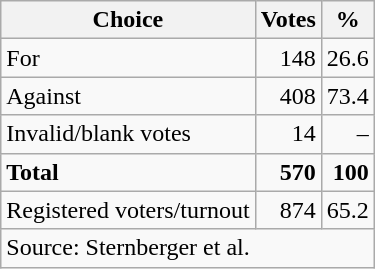<table class=wikitable style=text-align:right>
<tr>
<th>Choice</th>
<th>Votes</th>
<th>%</th>
</tr>
<tr>
<td align=left>For</td>
<td>148</td>
<td>26.6</td>
</tr>
<tr>
<td align=left>Against</td>
<td>408</td>
<td>73.4</td>
</tr>
<tr>
<td align=left>Invalid/blank votes</td>
<td>14</td>
<td>–</td>
</tr>
<tr>
<td align=left><strong>Total</strong></td>
<td><strong>570</strong></td>
<td><strong>100</strong></td>
</tr>
<tr>
<td align=left>Registered voters/turnout</td>
<td>874</td>
<td>65.2</td>
</tr>
<tr>
<td align=left colspan=3>Source: Sternberger et al.</td>
</tr>
</table>
